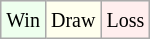<table class="wikitable">
<tr>
<td style="background-color: #EEFFEE;"><small>Win</small></td>
<td style="background-color: #FFFFEE;"><small>Draw</small></td>
<td style="background-color: #FFEEEE;"><small>Loss</small></td>
</tr>
</table>
